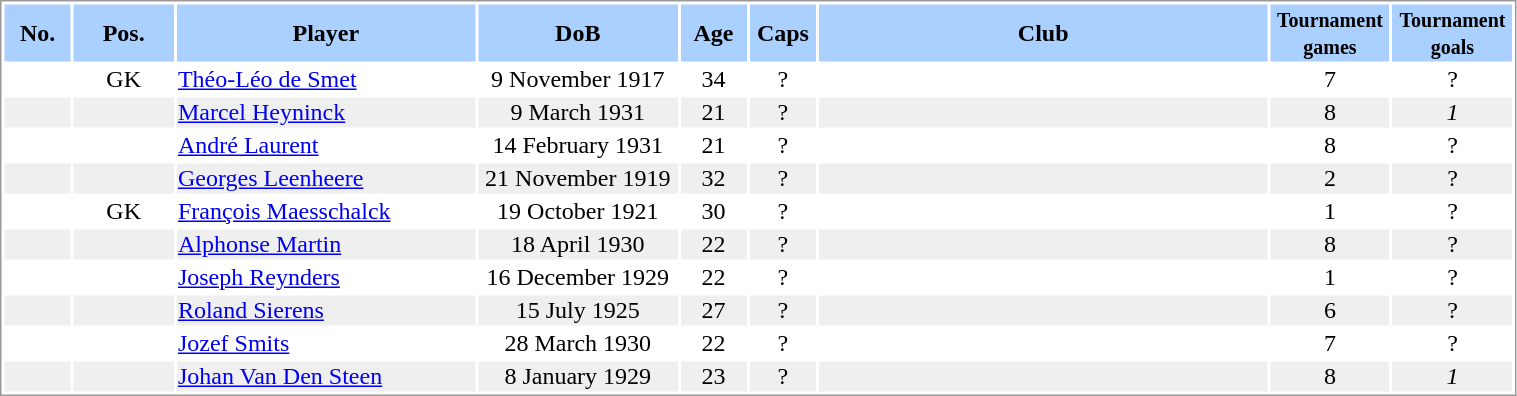<table border="0" width="80%" style="border: 1px solid #999; background-color:#FFFFFF; text-align:center">
<tr align="center" bgcolor="#AAD0FF">
<th width=4%>No.</th>
<th width=6%>Pos.</th>
<th width=18%>Player</th>
<th width=12%>DoB</th>
<th width=4%>Age</th>
<th width=4%>Caps</th>
<th width=27%>Club</th>
<th width=6%><small>Tournament<br>games</small></th>
<th width=6%><small>Tournament<br>goals</small></th>
</tr>
<tr>
<td></td>
<td>GK</td>
<td align="left"><a href='#'>Théo-Léo de Smet</a></td>
<td>9 November 1917</td>
<td>34</td>
<td>?</td>
<td align="left"></td>
<td>7</td>
<td>?</td>
</tr>
<tr bgcolor="#EFEFEF">
<td></td>
<td></td>
<td align="left"><a href='#'>Marcel Heyninck</a></td>
<td>9 March 1931</td>
<td>21</td>
<td>?</td>
<td align="left"></td>
<td>8</td>
<td><em>1</em></td>
</tr>
<tr>
<td></td>
<td></td>
<td align="left"><a href='#'>André Laurent</a></td>
<td>14 February 1931</td>
<td>21</td>
<td>?</td>
<td align="left"></td>
<td>8</td>
<td>?</td>
</tr>
<tr bgcolor="#EFEFEF">
<td></td>
<td></td>
<td align="left"><a href='#'>Georges Leenheere</a></td>
<td>21 November 1919</td>
<td>32</td>
<td>?</td>
<td align="left"></td>
<td>2</td>
<td>?</td>
</tr>
<tr>
<td></td>
<td>GK</td>
<td align="left"><a href='#'>François Maesschalck</a></td>
<td>19 October 1921</td>
<td>30</td>
<td>?</td>
<td align="left"></td>
<td>1</td>
<td>?</td>
</tr>
<tr bgcolor="#EFEFEF">
<td></td>
<td></td>
<td align="left"><a href='#'>Alphonse Martin</a></td>
<td>18 April 1930</td>
<td>22</td>
<td>?</td>
<td align="left"></td>
<td>8</td>
<td>?</td>
</tr>
<tr>
<td></td>
<td></td>
<td align="left"><a href='#'>Joseph Reynders</a></td>
<td>16 December 1929</td>
<td>22</td>
<td>?</td>
<td align="left"></td>
<td>1</td>
<td>?</td>
</tr>
<tr bgcolor="#EFEFEF">
<td></td>
<td></td>
<td align="left"><a href='#'>Roland Sierens</a></td>
<td>15 July 1925</td>
<td>27</td>
<td>?</td>
<td align="left"></td>
<td>6</td>
<td>?</td>
</tr>
<tr>
<td></td>
<td></td>
<td align="left"><a href='#'>Jozef Smits</a></td>
<td>28 March 1930</td>
<td>22</td>
<td>?</td>
<td align="left"></td>
<td>7</td>
<td>?</td>
</tr>
<tr bgcolor="#EFEFEF">
<td></td>
<td></td>
<td align="left"><a href='#'>Johan Van Den Steen</a></td>
<td>8 January 1929</td>
<td>23</td>
<td>?</td>
<td align="left"></td>
<td>8</td>
<td><em>1</em></td>
</tr>
</table>
